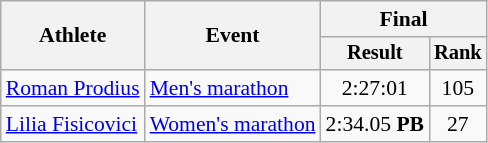<table class="wikitable" style="font-size:90%">
<tr>
<th rowspan="2">Athlete</th>
<th rowspan="2">Event</th>
<th colspan="2">Final</th>
</tr>
<tr style="font-size:95%">
<th>Result</th>
<th>Rank</th>
</tr>
<tr align=center>
<td align=left><a href='#'>Roman Prodius</a></td>
<td align=left><a href='#'>Men's marathon</a></td>
<td>2:27:01</td>
<td>105</td>
</tr>
<tr align=center>
<td align=left><a href='#'>Lilia Fisicovici</a></td>
<td align=left><a href='#'>Women's marathon</a></td>
<td>2:34.05 <strong>PB</strong></td>
<td>27</td>
</tr>
</table>
